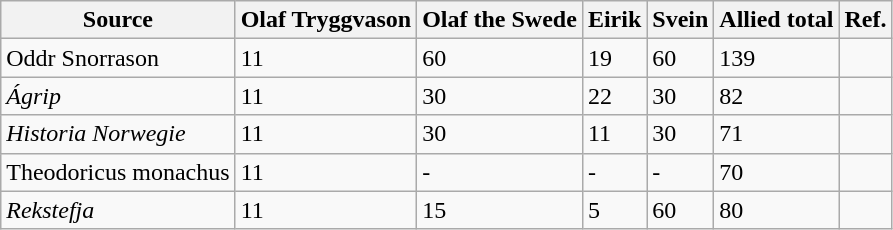<table class="wikitable">
<tr>
<th>Source</th>
<th>Olaf Tryggvason</th>
<th>Olaf the Swede</th>
<th>Eirik</th>
<th>Svein</th>
<th>Allied total</th>
<th>Ref.</th>
</tr>
<tr>
<td>Oddr Snorrason</td>
<td>11</td>
<td>60</td>
<td>19</td>
<td>60</td>
<td>139</td>
<td></td>
</tr>
<tr>
<td><em>Ágrip</em></td>
<td>11</td>
<td>30</td>
<td>22</td>
<td>30</td>
<td>82</td>
<td></td>
</tr>
<tr>
<td><em>Historia Norwegie</em></td>
<td>11</td>
<td>30</td>
<td>11</td>
<td>30</td>
<td>71</td>
<td></td>
</tr>
<tr>
<td>Theodoricus monachus</td>
<td>11</td>
<td>-</td>
<td>-</td>
<td>-</td>
<td>70</td>
<td></td>
</tr>
<tr>
<td><em>Rekstefja</em></td>
<td>11</td>
<td>15</td>
<td>5</td>
<td>60</td>
<td>80</td>
<td></td>
</tr>
</table>
